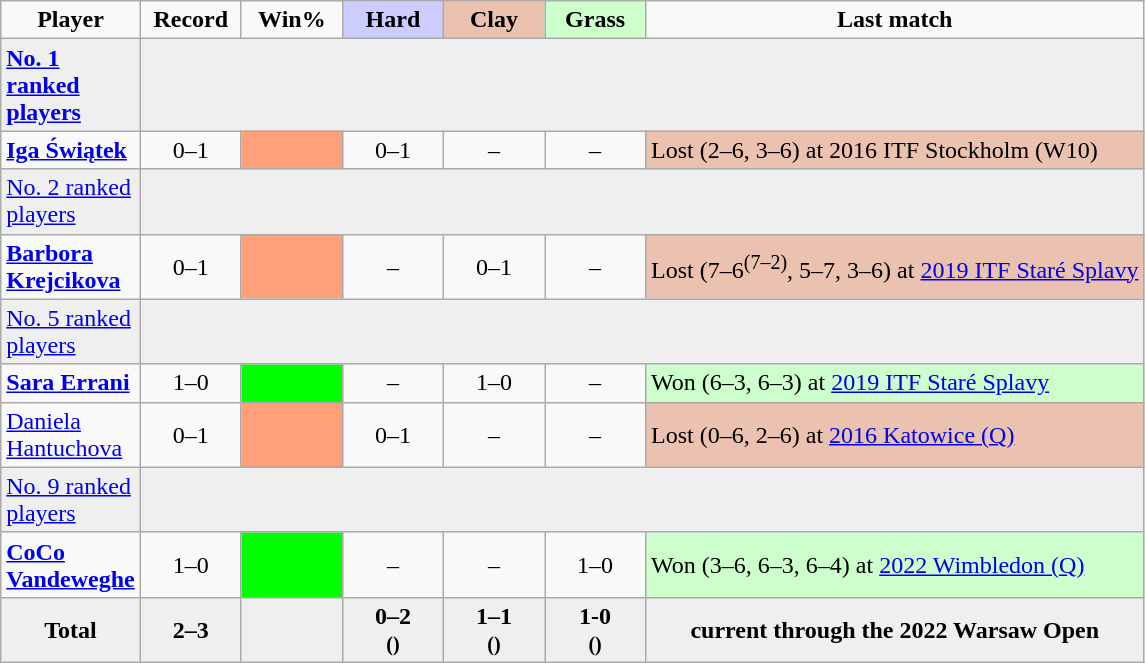<table class="sortable wikitable nowrap" style=text-align:center>
<tr>
<td width=60><strong>Player</strong></td>
<td width=60><strong>Record</strong></td>
<td width=60><strong>Win%</strong></td>
<td width=60 bgcolor=#ccccff><strong>Hard</strong></td>
<td width=60 bgcolor=#ebc2af><strong>Clay</strong></td>
<td width=60 bgcolor=#ccffcc><strong>Grass</strong></td>
<td><strong>Last match</strong></td>
</tr>
<tr bgcolor=#efefef>
<td align=left><a href='#'><strong>No. 1 ranked players</strong></a></td>
<td colspan=6></td>
</tr>
<tr>
<td align="left"><strong></strong> <strong><a href='#'>Iga Świątek</a></strong></td>
<td>0–1</td>
<td bgcolor="#ffa07a"></td>
<td>0–1</td>
<td>–</td>
<td>–</td>
<td align=left bgcolor=ebc2af>Lost (2–6, 3–6) at 2016 ITF Stockholm (W10)</td>
</tr>
<tr bgcolor=#efefef>
<td align=left><a href='#'>No. 2 ranked players</a></td>
<td colspan=6></td>
</tr>
<tr>
<td align="left"><strong></strong> <strong><a href='#'>Barbora Krejcikova</a></strong></td>
<td>0–1</td>
<td bgcolor="#ffa07a"></td>
<td>–</td>
<td>0–1</td>
<td>–</td>
<td align=left bgcolor=ebc2af>Lost (7–6<sup>(7–2)</sup>, 5–7, 3–6) at <a href='#'>2019 ITF Staré Splavy</a></td>
</tr>
<tr bgcolor=#efefef>
<td align=left><a href='#'>No. 5 ranked players</a></td>
<td colspan=6></td>
</tr>
<tr>
<td align="left"><strong></strong> <strong><a href='#'>Sara Errani</a></strong></td>
<td>1–0</td>
<td bgcolor="lime"></td>
<td>–</td>
<td>1–0</td>
<td>–</td>
<td align="left" bgcolor="#ccffcc">Won (6–3, 6–3) at <a href='#'>2019 ITF Staré Splavy</a></td>
</tr>
<tr>
<td align="left"><strong></strong> <a href='#'>Daniela Hantuchova</a></td>
<td>0–1</td>
<td bgcolor="#ffa07a"></td>
<td>0–1</td>
<td>–</td>
<td>–</td>
<td align=left bgcolor=ebc2af>Lost (0–6, 2–6) at <a href='#'>2016 Katowice (Q)</a></td>
</tr>
<tr bgcolor=#efefef>
<td align=left><a href='#'>No. 9 ranked players</a></td>
<td colspan=6></td>
</tr>
<tr>
<td align="left"><strong></strong> <strong><a href='#'>CoCo Vandeweghe</a></strong></td>
<td>1–0</td>
<td bgcolor="lime"></td>
<td>–</td>
<td>–</td>
<td>1–0</td>
<td align="left" bgcolor="#ccffcc">Won (3–6, 6–3, 6–4) at <a href='#'>2022 Wimbledon (Q)</a></td>
</tr>
<tr class=sortbottom style=font-weight:bold;background:#efefef class="sortbottom">
<td>Total</td>
<td>2–3</td>
<td></td>
<td>0–2 <br> <small>()</small></td>
<td>1–1 <br> <small>()</small></td>
<td>1-0 <br> <small>()</small></td>
<td>current through the 2022 Warsaw Open</td>
</tr>
</table>
